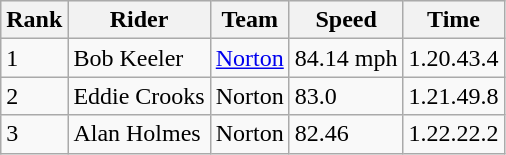<table class="wikitable">
<tr style="background:#efefef;">
<th>Rank</th>
<th>Rider</th>
<th>Team</th>
<th>Speed</th>
<th>Time</th>
</tr>
<tr>
<td>1</td>
<td> Bob Keeler</td>
<td><a href='#'>Norton</a></td>
<td>84.14 mph</td>
<td>1.20.43.4</td>
</tr>
<tr>
<td>2</td>
<td> Eddie Crooks</td>
<td>Norton</td>
<td>83.0</td>
<td>1.21.49.8</td>
</tr>
<tr>
<td>3</td>
<td> Alan Holmes</td>
<td>Norton</td>
<td>82.46</td>
<td>1.22.22.2</td>
</tr>
</table>
